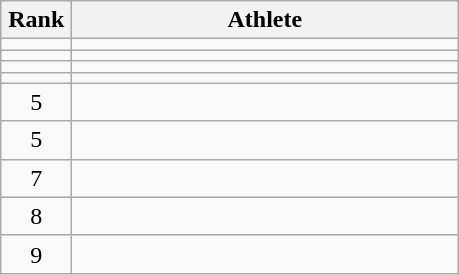<table class="wikitable" style="text-align: center;">
<tr>
<th width=40>Rank</th>
<th width=250>Athlete</th>
</tr>
<tr>
<td></td>
<td align=left></td>
</tr>
<tr>
<td></td>
<td align=left></td>
</tr>
<tr>
<td></td>
<td align=left></td>
</tr>
<tr>
<td></td>
<td align=left></td>
</tr>
<tr>
<td>5</td>
<td align=left></td>
</tr>
<tr>
<td>5</td>
<td align=left></td>
</tr>
<tr>
<td>7</td>
<td align=left></td>
</tr>
<tr>
<td>8</td>
<td align=left></td>
</tr>
<tr>
<td>9</td>
<td align=left></td>
</tr>
</table>
